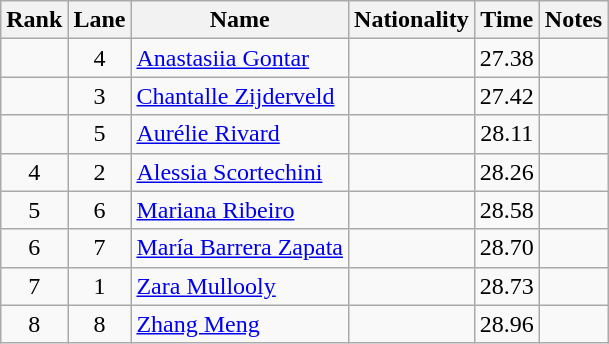<table class="wikitable sortable" style="text-align:center">
<tr>
<th>Rank</th>
<th>Lane</th>
<th>Name</th>
<th>Nationality</th>
<th>Time</th>
<th>Notes</th>
</tr>
<tr>
<td></td>
<td>4</td>
<td align=left><a href='#'>Anastasiia Gontar</a></td>
<td align=left></td>
<td>27.38</td>
<td></td>
</tr>
<tr>
<td></td>
<td>3</td>
<td align=left><a href='#'>Chantalle Zijderveld</a></td>
<td align=left></td>
<td>27.42</td>
<td></td>
</tr>
<tr>
<td></td>
<td>5</td>
<td align=left><a href='#'>Aurélie Rivard</a></td>
<td align=left></td>
<td>28.11</td>
<td></td>
</tr>
<tr>
<td>4</td>
<td>2</td>
<td align=left><a href='#'>Alessia Scortechini</a></td>
<td align=left></td>
<td>28.26</td>
<td></td>
</tr>
<tr>
<td>5</td>
<td>6</td>
<td align=left><a href='#'>Mariana Ribeiro</a></td>
<td align=left></td>
<td>28.58</td>
<td></td>
</tr>
<tr>
<td>6</td>
<td>7</td>
<td align=left><a href='#'>María Barrera Zapata</a></td>
<td align=left></td>
<td>28.70</td>
<td></td>
</tr>
<tr>
<td>7</td>
<td>1</td>
<td align=left><a href='#'>Zara Mullooly</a></td>
<td align=left></td>
<td>28.73</td>
<td></td>
</tr>
<tr>
<td>8</td>
<td>8</td>
<td align=left><a href='#'>Zhang Meng</a></td>
<td align=left></td>
<td>28.96</td>
<td></td>
</tr>
</table>
